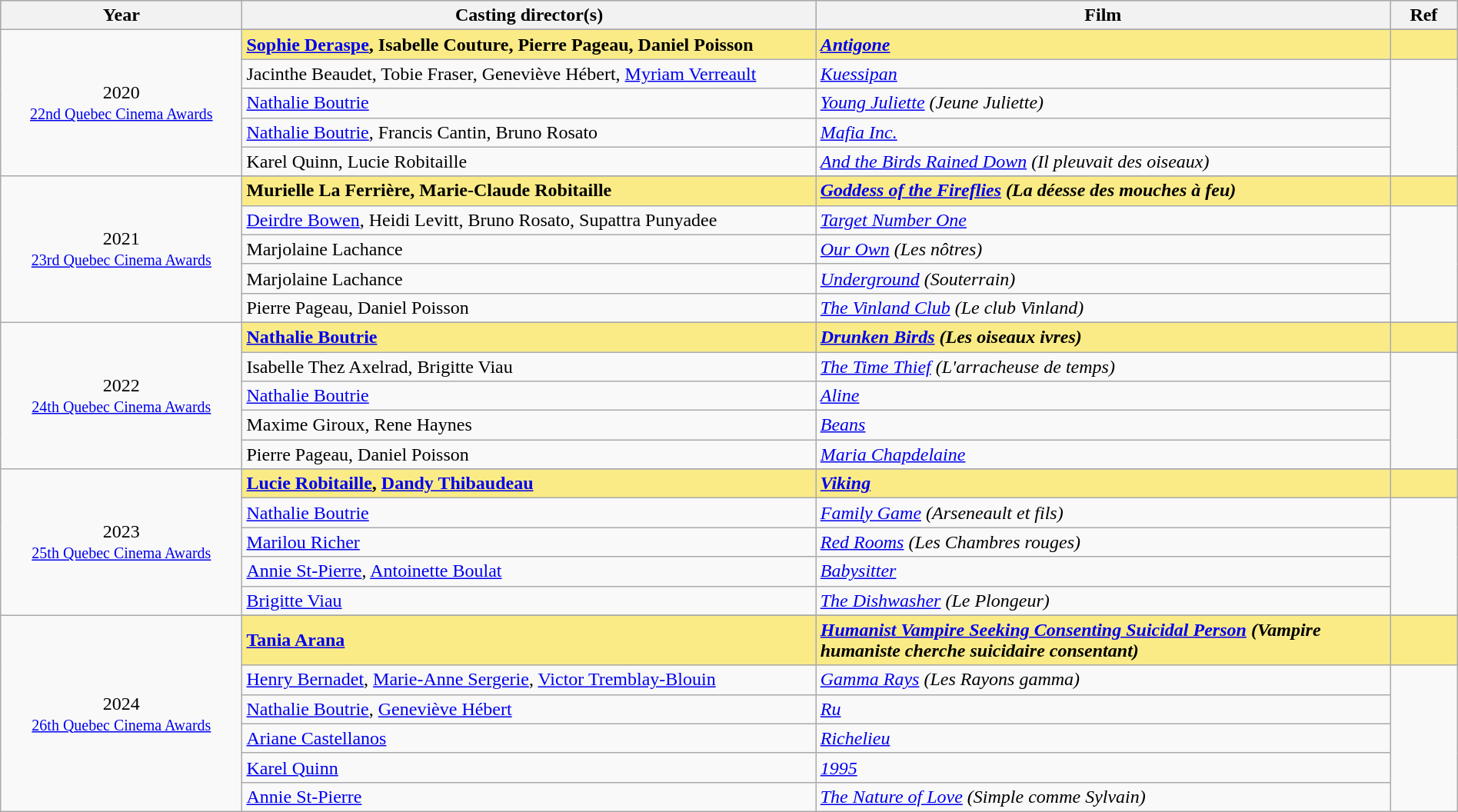<table class="wikitable" style="width:100%;">
<tr style="background:#bebebe;">
<th style="width:8%;">Year</th>
<th style="width:19%;">Casting director(s)</th>
<th style="width:19%;">Film</th>
<th style="width:2%;">Ref</th>
</tr>
<tr>
<td rowspan="6" align="center">2020 <br> <small><a href='#'>22nd Quebec Cinema Awards</a></small></td>
</tr>
<tr style="background:#FAEB86">
<td><strong><a href='#'>Sophie Deraspe</a>, Isabelle Couture, Pierre Pageau, Daniel Poisson</strong></td>
<td><strong><em><a href='#'>Antigone</a></em></strong></td>
<td></td>
</tr>
<tr>
<td>Jacinthe Beaudet, Tobie Fraser, Geneviève Hébert, <a href='#'>Myriam Verreault</a></td>
<td><em><a href='#'>Kuessipan</a></em></td>
<td rowspan=4></td>
</tr>
<tr>
<td><a href='#'>Nathalie Boutrie</a></td>
<td><em><a href='#'>Young Juliette</a> (Jeune Juliette)</em></td>
</tr>
<tr>
<td><a href='#'>Nathalie Boutrie</a>, Francis Cantin, Bruno Rosato</td>
<td><em><a href='#'>Mafia Inc.</a></em></td>
</tr>
<tr>
<td>Karel Quinn, Lucie Robitaille</td>
<td><em><a href='#'>And the Birds Rained Down</a> (Il pleuvait des oiseaux)</em></td>
</tr>
<tr>
<td rowspan="6" align="center">2021<br><small><a href='#'>23rd Quebec Cinema Awards</a></small></td>
</tr>
<tr style="background:#FAEB86">
<td><strong>Murielle La Ferrière, Marie-Claude Robitaille</strong></td>
<td><strong><em><a href='#'>Goddess of the Fireflies</a> (La déesse des mouches à feu)</em></strong></td>
<td></td>
</tr>
<tr>
<td><a href='#'>Deirdre Bowen</a>, Heidi Levitt, Bruno Rosato, Supattra Punyadee</td>
<td><em><a href='#'>Target Number One</a></em></td>
<td rowspan=4></td>
</tr>
<tr>
<td>Marjolaine Lachance</td>
<td><em><a href='#'>Our Own</a> (Les nôtres)</em></td>
</tr>
<tr>
<td>Marjolaine Lachance</td>
<td><em><a href='#'>Underground</a> (Souterrain)</em></td>
</tr>
<tr>
<td>Pierre Pageau, Daniel Poisson</td>
<td><em><a href='#'>The Vinland Club</a> (Le club Vinland)</em></td>
</tr>
<tr>
<td rowspan="6" align="center">2022<br><small><a href='#'>24th Quebec Cinema Awards</a></small></td>
</tr>
<tr style="background:#FAEB86">
<td><strong><a href='#'>Nathalie Boutrie</a></strong></td>
<td><strong><em><a href='#'>Drunken Birds</a> (Les oiseaux ivres)</em></strong></td>
<td></td>
</tr>
<tr>
<td>Isabelle Thez Axelrad, Brigitte Viau</td>
<td><em><a href='#'>The Time Thief</a> (L'arracheuse de temps)</em></td>
<td rowspan=4></td>
</tr>
<tr>
<td><a href='#'>Nathalie Boutrie</a></td>
<td><em><a href='#'>Aline</a></em></td>
</tr>
<tr>
<td>Maxime Giroux, Rene Haynes</td>
<td><em><a href='#'>Beans</a></em></td>
</tr>
<tr>
<td>Pierre Pageau, Daniel Poisson</td>
<td><em><a href='#'>Maria Chapdelaine</a></em></td>
</tr>
<tr>
<td rowspan="6" align="center">2023<br><small><a href='#'>25th Quebec Cinema Awards</a></small></td>
</tr>
<tr style="background:#FAEB86">
<td><strong><a href='#'>Lucie Robitaille</a>, <a href='#'>Dandy Thibaudeau</a></strong></td>
<td><strong><em><a href='#'>Viking</a></em></strong></td>
<td></td>
</tr>
<tr>
<td><a href='#'>Nathalie Boutrie</a></td>
<td><em><a href='#'>Family Game</a> (Arseneault et fils)</em></td>
<td rowspan=4></td>
</tr>
<tr>
<td><a href='#'>Marilou Richer</a></td>
<td><em><a href='#'>Red Rooms</a> (Les Chambres rouges)</em></td>
</tr>
<tr>
<td><a href='#'>Annie St-Pierre</a>, <a href='#'>Antoinette Boulat</a></td>
<td><em><a href='#'>Babysitter</a></em></td>
</tr>
<tr>
<td><a href='#'>Brigitte Viau</a></td>
<td><em><a href='#'>The Dishwasher</a> (Le Plongeur)</em></td>
</tr>
<tr>
<td rowspan="7" align="center">2024<br><small><a href='#'>26th Quebec Cinema Awards</a></small></td>
</tr>
<tr style="background:#FAEB86">
<td><strong><a href='#'>Tania Arana</a></strong></td>
<td><strong><em><a href='#'>Humanist Vampire Seeking Consenting Suicidal Person</a> (Vampire humaniste cherche suicidaire consentant)</em></strong></td>
<td></td>
</tr>
<tr>
<td><a href='#'>Henry Bernadet</a>, <a href='#'>Marie-Anne Sergerie</a>, <a href='#'>Victor Tremblay-Blouin</a></td>
<td><em><a href='#'>Gamma Rays</a> (Les Rayons gamma)</em></td>
<td rowspan=5></td>
</tr>
<tr>
<td><a href='#'>Nathalie Boutrie</a>, <a href='#'>Geneviève Hébert</a></td>
<td><em><a href='#'>Ru</a></em></td>
</tr>
<tr>
<td><a href='#'>Ariane Castellanos</a></td>
<td><em><a href='#'>Richelieu</a></em></td>
</tr>
<tr>
<td><a href='#'>Karel Quinn</a></td>
<td><em><a href='#'>1995</a></em></td>
</tr>
<tr>
<td><a href='#'>Annie St-Pierre</a></td>
<td><em><a href='#'>The Nature of Love</a> (Simple comme Sylvain)</em></td>
</tr>
</table>
